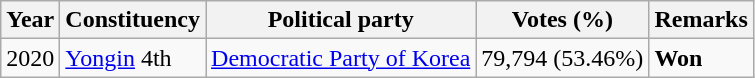<table class="wikitable">
<tr>
<th>Year</th>
<th>Constituency</th>
<th>Political party</th>
<th>Votes (%)</th>
<th>Remarks</th>
</tr>
<tr>
<td>2020</td>
<td><a href='#'>Yongin</a> 4th</td>
<td><a href='#'>Democratic Party of Korea</a></td>
<td>79,794 (53.46%)</td>
<td><strong>Won</strong></td>
</tr>
</table>
